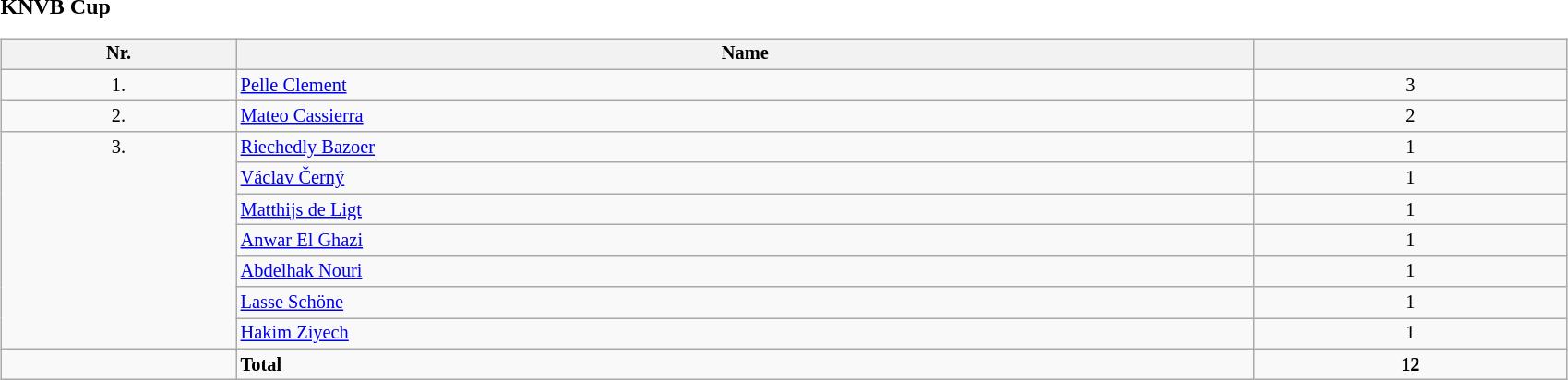<table width=100%>
<tr>
<td width=33% align=left valign=top><br><strong>KNVB Cup</strong><table class="wikitable" style="width:90%; font-size:85%;">
<tr valign=top>
<th width=15% align=center>Nr.</th>
<th width=65% align=center>Name</th>
<th width=20% align=center></th>
</tr>
<tr valign=top>
<td align=center>1.</td>
<td> <a href='#'>Pelle Clement</a></td>
<td align=center>3</td>
</tr>
<tr valign=top>
<td align=center>2.</td>
<td> <a href='#'>Mateo Cassierra</a></td>
<td align=center>2</td>
</tr>
<tr valign=top>
<td rowspan=7 align=center>3.</td>
<td> <a href='#'>Riechedly Bazoer</a></td>
<td align=center>1</td>
</tr>
<tr valign=top>
<td> <a href='#'>Václav Černý</a></td>
<td align=center>1</td>
</tr>
<tr valign=top>
<td> <a href='#'>Matthijs de Ligt</a></td>
<td align=center>1</td>
</tr>
<tr valign=top>
<td> <a href='#'>Anwar El Ghazi</a></td>
<td align=center>1</td>
</tr>
<tr valign=top>
<td> <a href='#'>Abdelhak Nouri</a></td>
<td align=center>1</td>
</tr>
<tr valign=top>
<td> <a href='#'>Lasse Schöne</a></td>
<td align=center>1</td>
</tr>
<tr valign=top>
<td> <a href='#'>Hakim Ziyech</a></td>
<td align=center>1</td>
</tr>
<tr valign=top>
<td align=center></td>
<td><strong>Total</strong></td>
<td align=center><strong>12</strong></td>
</tr>
</table>
</td>
</tr>
</table>
